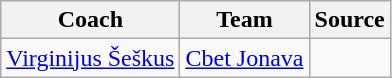<table class="wikitable" style="text-align: center">
<tr>
<th align="center">Coach</th>
<th align="center">Team</th>
<th align="center">Source</th>
</tr>
<tr>
<td align=center> <a href='#'>Virginijus Šeškus</a></td>
<td><a href='#'>Cbet Jonava</a></td>
<td></td>
</tr>
</table>
